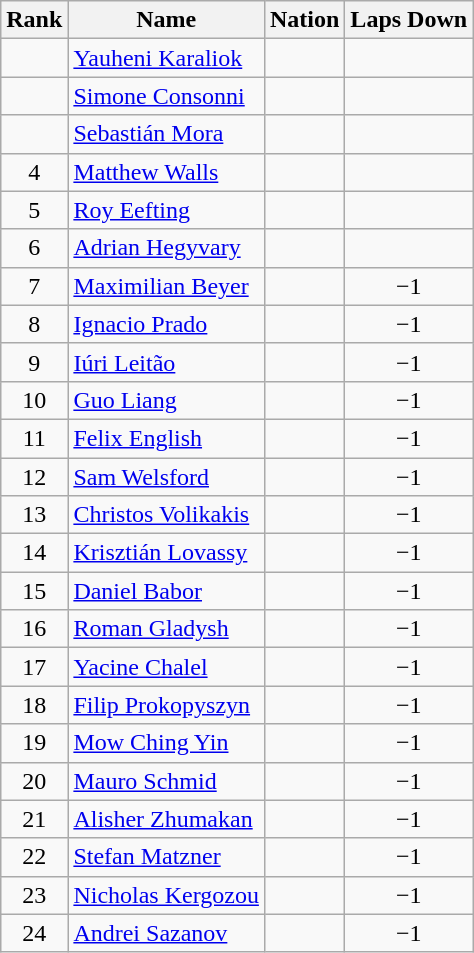<table class="wikitable sortable" style="text-align:center">
<tr>
<th>Rank</th>
<th>Name</th>
<th>Nation</th>
<th>Laps Down</th>
</tr>
<tr>
<td></td>
<td align=left><a href='#'>Yauheni Karaliok</a></td>
<td align=left></td>
<td></td>
</tr>
<tr>
<td></td>
<td align=left><a href='#'>Simone Consonni</a></td>
<td align=left></td>
<td></td>
</tr>
<tr>
<td></td>
<td align=left><a href='#'>Sebastián Mora</a></td>
<td align=left></td>
<td></td>
</tr>
<tr>
<td>4</td>
<td align=left><a href='#'>Matthew Walls</a></td>
<td align=left></td>
<td></td>
</tr>
<tr>
<td>5</td>
<td align=left><a href='#'>Roy Eefting</a></td>
<td align=left></td>
<td></td>
</tr>
<tr>
<td>6</td>
<td align=left><a href='#'>Adrian Hegyvary</a></td>
<td align=left></td>
<td></td>
</tr>
<tr>
<td>7</td>
<td align=left><a href='#'>Maximilian Beyer</a></td>
<td align=left></td>
<td>−1</td>
</tr>
<tr>
<td>8</td>
<td align=left><a href='#'>Ignacio Prado</a></td>
<td align=left></td>
<td>−1</td>
</tr>
<tr>
<td>9</td>
<td align=left><a href='#'>Iúri Leitão</a></td>
<td align=left></td>
<td>−1</td>
</tr>
<tr>
<td>10</td>
<td align=left><a href='#'>Guo Liang</a></td>
<td align=left></td>
<td>−1</td>
</tr>
<tr>
<td>11</td>
<td align=left><a href='#'>Felix English</a></td>
<td align=left></td>
<td>−1</td>
</tr>
<tr>
<td>12</td>
<td align=left><a href='#'>Sam Welsford</a></td>
<td align=left></td>
<td>−1</td>
</tr>
<tr>
<td>13</td>
<td align=left><a href='#'>Christos Volikakis</a></td>
<td align=left></td>
<td>−1</td>
</tr>
<tr>
<td>14</td>
<td align=left><a href='#'>Krisztián Lovassy</a></td>
<td align=left></td>
<td>−1</td>
</tr>
<tr>
<td>15</td>
<td align=left><a href='#'>Daniel Babor</a></td>
<td align=left></td>
<td>−1</td>
</tr>
<tr>
<td>16</td>
<td align=left><a href='#'>Roman Gladysh</a></td>
<td align=left></td>
<td>−1</td>
</tr>
<tr>
<td>17</td>
<td align=left><a href='#'>Yacine Chalel</a></td>
<td align=left></td>
<td>−1</td>
</tr>
<tr>
<td>18</td>
<td align=left><a href='#'>Filip Prokopyszyn</a></td>
<td align=left></td>
<td>−1</td>
</tr>
<tr>
<td>19</td>
<td align=left><a href='#'>Mow Ching Yin</a></td>
<td align=left></td>
<td>−1</td>
</tr>
<tr>
<td>20</td>
<td align=left><a href='#'>Mauro Schmid</a></td>
<td align=left></td>
<td>−1</td>
</tr>
<tr>
<td>21</td>
<td align=left><a href='#'>Alisher Zhumakan</a></td>
<td align=left></td>
<td>−1</td>
</tr>
<tr>
<td>22</td>
<td align=left><a href='#'>Stefan Matzner</a></td>
<td align=left></td>
<td>−1</td>
</tr>
<tr>
<td>23</td>
<td align=left><a href='#'>Nicholas Kergozou</a></td>
<td align=left></td>
<td>−1</td>
</tr>
<tr>
<td>24</td>
<td align=left><a href='#'>Andrei Sazanov</a></td>
<td align=left></td>
<td>−1</td>
</tr>
</table>
